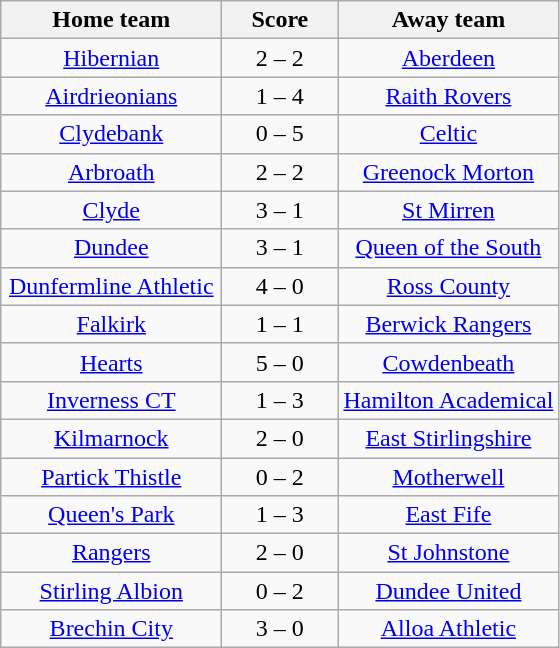<table class="wikitable" style="text-align: center">
<tr>
<th width=140>Home team</th>
<th width=70>Score</th>
<th width=140>Away team</th>
</tr>
<tr>
<td><a href='#'>Hibernian</a></td>
<td>2 – 2</td>
<td><a href='#'>Aberdeen</a></td>
</tr>
<tr>
<td><a href='#'>Airdrieonians</a></td>
<td>1 – 4</td>
<td><a href='#'>Raith Rovers</a></td>
</tr>
<tr>
<td><a href='#'>Clydebank</a></td>
<td>0 – 5</td>
<td><a href='#'>Celtic</a></td>
</tr>
<tr>
<td><a href='#'>Arbroath</a></td>
<td>2 – 2</td>
<td><a href='#'>Greenock Morton</a></td>
</tr>
<tr>
<td><a href='#'>Clyde</a></td>
<td>3 – 1</td>
<td><a href='#'>St Mirren</a></td>
</tr>
<tr>
<td><a href='#'>Dundee</a></td>
<td>3 – 1</td>
<td><a href='#'>Queen of the South</a></td>
</tr>
<tr>
<td><a href='#'>Dunfermline Athletic</a></td>
<td>4 – 0</td>
<td><a href='#'>Ross County</a></td>
</tr>
<tr>
<td><a href='#'>Falkirk</a></td>
<td>1 – 1</td>
<td><a href='#'>Berwick Rangers</a></td>
</tr>
<tr>
<td><a href='#'>Hearts</a></td>
<td>5 – 0</td>
<td><a href='#'>Cowdenbeath</a></td>
</tr>
<tr>
<td><a href='#'>Inverness CT</a></td>
<td>1 – 3</td>
<td><a href='#'>Hamilton Academical</a></td>
</tr>
<tr>
<td><a href='#'>Kilmarnock</a></td>
<td>2 – 0</td>
<td><a href='#'>East Stirlingshire</a></td>
</tr>
<tr>
<td><a href='#'>Partick Thistle</a></td>
<td>0 – 2</td>
<td><a href='#'>Motherwell</a></td>
</tr>
<tr>
<td><a href='#'>Queen's Park</a></td>
<td>1 – 3</td>
<td><a href='#'>East Fife</a></td>
</tr>
<tr>
<td><a href='#'>Rangers</a></td>
<td>2 – 0</td>
<td><a href='#'>St Johnstone</a></td>
</tr>
<tr>
<td><a href='#'>Stirling Albion</a></td>
<td>0 – 2</td>
<td><a href='#'>Dundee United</a></td>
</tr>
<tr>
<td><a href='#'>Brechin City</a></td>
<td>3 – 0</td>
<td><a href='#'>Alloa Athletic</a></td>
</tr>
</table>
